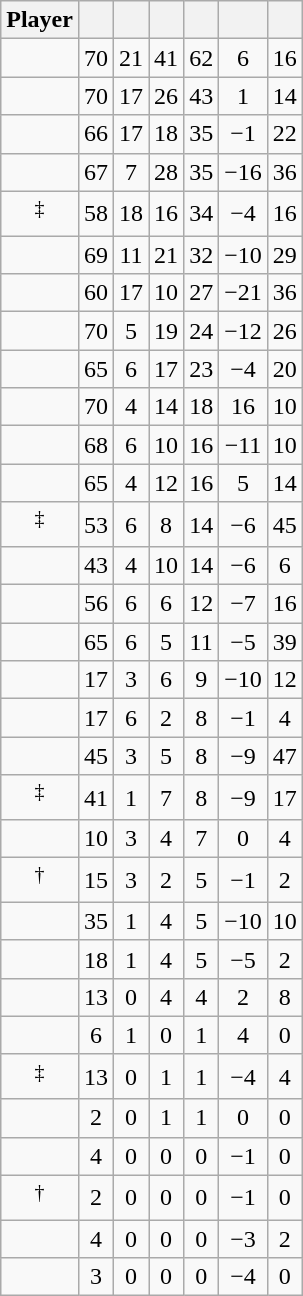<table class="wikitable sortable" style="text-align:center;">
<tr>
<th>Player</th>
<th></th>
<th></th>
<th></th>
<th></th>
<th data-sort-type="number"></th>
<th></th>
</tr>
<tr>
<td></td>
<td>70</td>
<td>21</td>
<td>41</td>
<td>62</td>
<td>6</td>
<td>16</td>
</tr>
<tr>
<td></td>
<td>70</td>
<td>17</td>
<td>26</td>
<td>43</td>
<td>1</td>
<td>14</td>
</tr>
<tr>
<td></td>
<td>66</td>
<td>17</td>
<td>18</td>
<td>35</td>
<td>−1</td>
<td>22</td>
</tr>
<tr>
<td></td>
<td>67</td>
<td>7</td>
<td>28</td>
<td>35</td>
<td>−16</td>
<td>36</td>
</tr>
<tr>
<td><sup>‡</sup></td>
<td>58</td>
<td>18</td>
<td>16</td>
<td>34</td>
<td>−4</td>
<td>16</td>
</tr>
<tr>
<td></td>
<td>69</td>
<td>11</td>
<td>21</td>
<td>32</td>
<td>−10</td>
<td>29</td>
</tr>
<tr>
<td></td>
<td>60</td>
<td>17</td>
<td>10</td>
<td>27</td>
<td>−21</td>
<td>36</td>
</tr>
<tr>
<td></td>
<td>70</td>
<td>5</td>
<td>19</td>
<td>24</td>
<td>−12</td>
<td>26</td>
</tr>
<tr>
<td></td>
<td>65</td>
<td>6</td>
<td>17</td>
<td>23</td>
<td>−4</td>
<td>20</td>
</tr>
<tr>
<td></td>
<td>70</td>
<td>4</td>
<td>14</td>
<td>18</td>
<td>16</td>
<td>10</td>
</tr>
<tr>
<td></td>
<td>68</td>
<td>6</td>
<td>10</td>
<td>16</td>
<td>−11</td>
<td>10</td>
</tr>
<tr>
<td></td>
<td>65</td>
<td>4</td>
<td>12</td>
<td>16</td>
<td>5</td>
<td>14</td>
</tr>
<tr>
<td><sup>‡</sup></td>
<td>53</td>
<td>6</td>
<td>8</td>
<td>14</td>
<td>−6</td>
<td>45</td>
</tr>
<tr>
<td></td>
<td>43</td>
<td>4</td>
<td>10</td>
<td>14</td>
<td>−6</td>
<td>6</td>
</tr>
<tr>
<td></td>
<td>56</td>
<td>6</td>
<td>6</td>
<td>12</td>
<td>−7</td>
<td>16</td>
</tr>
<tr>
<td></td>
<td>65</td>
<td>6</td>
<td>5</td>
<td>11</td>
<td>−5</td>
<td>39</td>
</tr>
<tr>
<td></td>
<td>17</td>
<td>3</td>
<td>6</td>
<td>9</td>
<td>−10</td>
<td>12</td>
</tr>
<tr>
<td></td>
<td>17</td>
<td>6</td>
<td>2</td>
<td>8</td>
<td>−1</td>
<td>4</td>
</tr>
<tr>
<td></td>
<td>45</td>
<td>3</td>
<td>5</td>
<td>8</td>
<td>−9</td>
<td>47</td>
</tr>
<tr>
<td><sup>‡</sup></td>
<td>41</td>
<td>1</td>
<td>7</td>
<td>8</td>
<td>−9</td>
<td>17</td>
</tr>
<tr>
<td></td>
<td>10</td>
<td>3</td>
<td>4</td>
<td>7</td>
<td>0</td>
<td>4</td>
</tr>
<tr>
<td><sup>†</sup></td>
<td>15</td>
<td>3</td>
<td>2</td>
<td>5</td>
<td>−1</td>
<td>2</td>
</tr>
<tr>
<td></td>
<td>35</td>
<td>1</td>
<td>4</td>
<td>5</td>
<td>−10</td>
<td>10</td>
</tr>
<tr>
<td></td>
<td>18</td>
<td>1</td>
<td>4</td>
<td>5</td>
<td>−5</td>
<td>2</td>
</tr>
<tr>
<td></td>
<td>13</td>
<td>0</td>
<td>4</td>
<td>4</td>
<td>2</td>
<td>8</td>
</tr>
<tr>
<td></td>
<td>6</td>
<td>1</td>
<td>0</td>
<td>1</td>
<td>4</td>
<td>0</td>
</tr>
<tr>
<td><sup>‡</sup></td>
<td>13</td>
<td>0</td>
<td>1</td>
<td>1</td>
<td>−4</td>
<td>4</td>
</tr>
<tr>
<td></td>
<td>2</td>
<td>0</td>
<td>1</td>
<td>1</td>
<td>0</td>
<td>0</td>
</tr>
<tr>
<td></td>
<td>4</td>
<td>0</td>
<td>0</td>
<td>0</td>
<td>−1</td>
<td>0</td>
</tr>
<tr>
<td><sup>†</sup></td>
<td>2</td>
<td>0</td>
<td>0</td>
<td>0</td>
<td>−1</td>
<td>0</td>
</tr>
<tr>
<td></td>
<td>4</td>
<td>0</td>
<td>0</td>
<td>0</td>
<td>−3</td>
<td>2</td>
</tr>
<tr>
<td></td>
<td>3</td>
<td>0</td>
<td>0</td>
<td>0</td>
<td>−4</td>
<td>0</td>
</tr>
</table>
